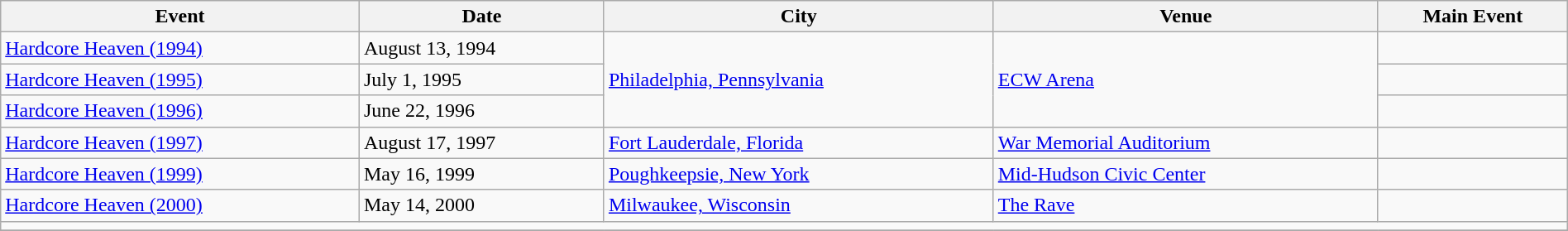<table class="wikitable sortable" style="align: center" width=100%>
<tr>
<th>Event</th>
<th>Date</th>
<th>City</th>
<th>Venue</th>
<th>Main Event</th>
</tr>
<tr>
<td><a href='#'>Hardcore Heaven (1994)</a></td>
<td>August 13, 1994</td>
<td rowspan="3"><a href='#'>Philadelphia, Pennsylvania</a></td>
<td rowspan="3"><a href='#'>ECW Arena</a></td>
<td></td>
</tr>
<tr>
<td><a href='#'>Hardcore Heaven (1995)</a></td>
<td>July 1, 1995</td>
<td></td>
</tr>
<tr>
<td><a href='#'>Hardcore Heaven (1996)</a></td>
<td>June 22, 1996</td>
<td></td>
</tr>
<tr>
<td><a href='#'>Hardcore Heaven (1997)</a></td>
<td>August 17, 1997</td>
<td><a href='#'>Fort Lauderdale, Florida</a></td>
<td><a href='#'>War Memorial Auditorium</a></td>
<td></td>
</tr>
<tr>
<td><a href='#'>Hardcore Heaven (1999)</a></td>
<td>May 16, 1999</td>
<td><a href='#'>Poughkeepsie, New York</a></td>
<td><a href='#'>Mid-Hudson Civic Center</a></td>
<td></td>
</tr>
<tr>
<td><a href='#'>Hardcore Heaven (2000)</a></td>
<td>May 14, 2000</td>
<td><a href='#'>Milwaukee, Wisconsin</a></td>
<td><a href='#'>The Rave</a></td>
<td></td>
</tr>
<tr>
<td colspan="10"></td>
</tr>
<tr>
</tr>
</table>
